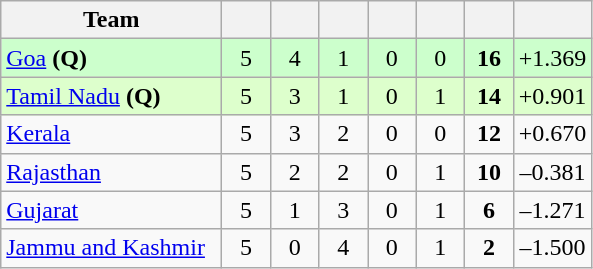<table class="wikitable" style="text-align:center">
<tr>
<th style="width:140px;">Team</th>
<th style="width:25px;"></th>
<th style="width:25px;"></th>
<th style="width:25px;"></th>
<th style="width:25px;"></th>
<th style="width:25px;"></th>
<th style="width:25px;"></th>
<th style="width:40px;"></th>
</tr>
<tr style="background:#cfc;">
<td style="text-align:left"><a href='#'>Goa</a> <strong>(Q)</strong></td>
<td>5</td>
<td>4</td>
<td>1</td>
<td>0</td>
<td>0</td>
<td><strong>16</strong></td>
<td>+1.369</td>
</tr>
<tr style="background:#dfc;">
<td style="text-align:left"><a href='#'>Tamil Nadu</a> <strong>(Q)</strong></td>
<td>5</td>
<td>3</td>
<td>1</td>
<td>0</td>
<td>1</td>
<td><strong>14</strong></td>
<td>+0.901</td>
</tr>
<tr>
<td style="text-align:left"><a href='#'>Kerala</a></td>
<td>5</td>
<td>3</td>
<td>2</td>
<td>0</td>
<td>0</td>
<td><strong>12</strong></td>
<td>+0.670</td>
</tr>
<tr>
<td style="text-align:left"><a href='#'>Rajasthan</a></td>
<td>5</td>
<td>2</td>
<td>2</td>
<td>0</td>
<td>1</td>
<td><strong>10</strong></td>
<td>–0.381</td>
</tr>
<tr>
<td style="text-align:left"><a href='#'>Gujarat</a></td>
<td>5</td>
<td>1</td>
<td>3</td>
<td>0</td>
<td>1</td>
<td><strong>6</strong></td>
<td>–1.271</td>
</tr>
<tr>
<td style="text-align:left"><a href='#'>Jammu and Kashmir</a></td>
<td>5</td>
<td>0</td>
<td>4</td>
<td>0</td>
<td>1</td>
<td><strong>2</strong></td>
<td>–1.500</td>
</tr>
</table>
